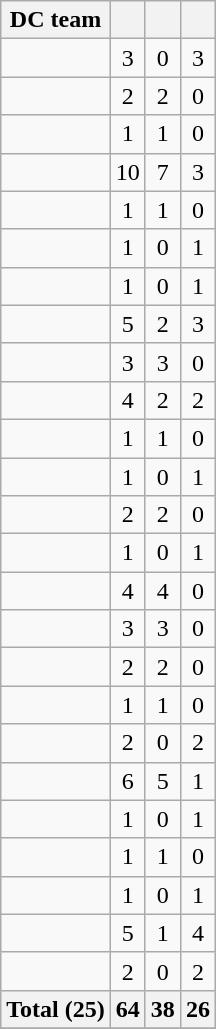<table class="wikitable sortable" style="text-align:center">
<tr>
<th>DC team</th>
<th><small></small></th>
<th><small></small></th>
<th><small></small></th>
</tr>
<tr>
<td align="left"></td>
<td>3</td>
<td>0</td>
<td>3</td>
</tr>
<tr>
<td align="left"></td>
<td>2</td>
<td>2</td>
<td>0</td>
</tr>
<tr>
<td align="left"></td>
<td>1</td>
<td>1</td>
<td>0</td>
</tr>
<tr>
<td align="left"></td>
<td>10</td>
<td>7</td>
<td>3</td>
</tr>
<tr>
<td align="left"></td>
<td>1</td>
<td>1</td>
<td>0</td>
</tr>
<tr>
<td align="left"></td>
<td>1</td>
<td>0</td>
<td>1</td>
</tr>
<tr>
<td align="left"></td>
<td>1</td>
<td>0</td>
<td>1</td>
</tr>
<tr>
<td align="left"></td>
<td>5</td>
<td>2</td>
<td>3</td>
</tr>
<tr>
<td align="left"></td>
<td>3</td>
<td>3</td>
<td>0</td>
</tr>
<tr>
<td align="left"></td>
<td>4</td>
<td>2</td>
<td>2</td>
</tr>
<tr>
<td align="left"></td>
<td>1</td>
<td>1</td>
<td>0</td>
</tr>
<tr>
<td align="left"></td>
<td>1</td>
<td>0</td>
<td>1</td>
</tr>
<tr>
<td align="left"></td>
<td>2</td>
<td>2</td>
<td>0</td>
</tr>
<tr>
<td align="left"></td>
<td>1</td>
<td>0</td>
<td>1</td>
</tr>
<tr>
<td align="left"></td>
<td>4</td>
<td>4</td>
<td>0</td>
</tr>
<tr>
<td align="left"></td>
<td>3</td>
<td>3</td>
<td>0</td>
</tr>
<tr>
<td align="left"></td>
<td>2</td>
<td>2</td>
<td>0</td>
</tr>
<tr>
<td align="left"></td>
<td>1</td>
<td>1</td>
<td>0</td>
</tr>
<tr>
<td align="left"></td>
<td>2</td>
<td>0</td>
<td>2</td>
</tr>
<tr>
<td align="left"></td>
<td>6</td>
<td>5</td>
<td>1</td>
</tr>
<tr>
<td align="left"></td>
<td>1</td>
<td>0</td>
<td>1</td>
</tr>
<tr>
<td align="left"></td>
<td>1</td>
<td>1</td>
<td>0</td>
</tr>
<tr>
<td align="left"></td>
<td>1</td>
<td>0</td>
<td>1</td>
</tr>
<tr>
<td align="left"></td>
<td>5</td>
<td>1</td>
<td>4</td>
</tr>
<tr>
<td align="left"></td>
<td>2</td>
<td>0</td>
<td>2</td>
</tr>
<tr>
<th align="left">Total (25)</th>
<th>64</th>
<th>38</th>
<th>26</th>
</tr>
<tr>
</tr>
</table>
